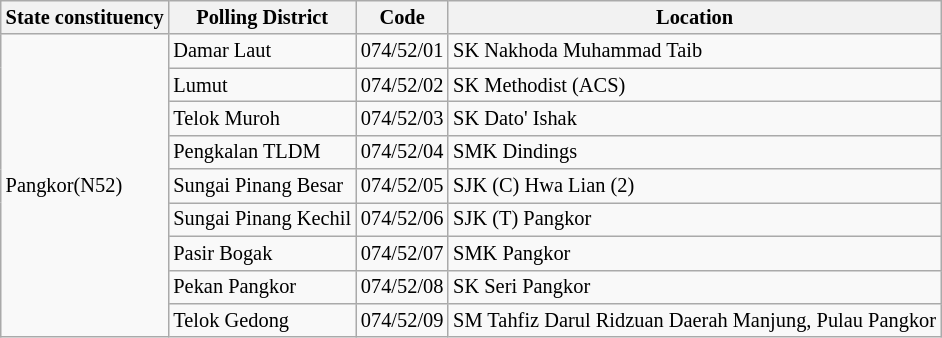<table class="wikitable sortable mw-collapsible" style="white-space:nowrap;font-size:85%">
<tr>
<th>State constituency</th>
<th>Polling District</th>
<th>Code</th>
<th>Location</th>
</tr>
<tr>
<td rowspan="9">Pangkor(N52)</td>
<td>Damar Laut</td>
<td>074/52/01</td>
<td>SK Nakhoda Muhammad Taib</td>
</tr>
<tr>
<td>Lumut</td>
<td>074/52/02</td>
<td>SK Methodist (ACS)</td>
</tr>
<tr>
<td>Telok Muroh</td>
<td>074/52/03</td>
<td>SK Dato' Ishak</td>
</tr>
<tr>
<td>Pengkalan TLDM</td>
<td>074/52/04</td>
<td>SMK Dindings</td>
</tr>
<tr>
<td>Sungai Pinang Besar</td>
<td>074/52/05</td>
<td>SJK (C) Hwa Lian (2)</td>
</tr>
<tr>
<td>Sungai Pinang Kechil</td>
<td>074/52/06</td>
<td>SJK (T) Pangkor</td>
</tr>
<tr>
<td>Pasir Bogak</td>
<td>074/52/07</td>
<td>SMK Pangkor</td>
</tr>
<tr>
<td>Pekan Pangkor</td>
<td>074/52/08</td>
<td>SK Seri Pangkor</td>
</tr>
<tr>
<td>Telok Gedong</td>
<td>074/52/09</td>
<td>SM Tahfiz Darul Ridzuan Daerah Manjung, Pulau Pangkor</td>
</tr>
</table>
